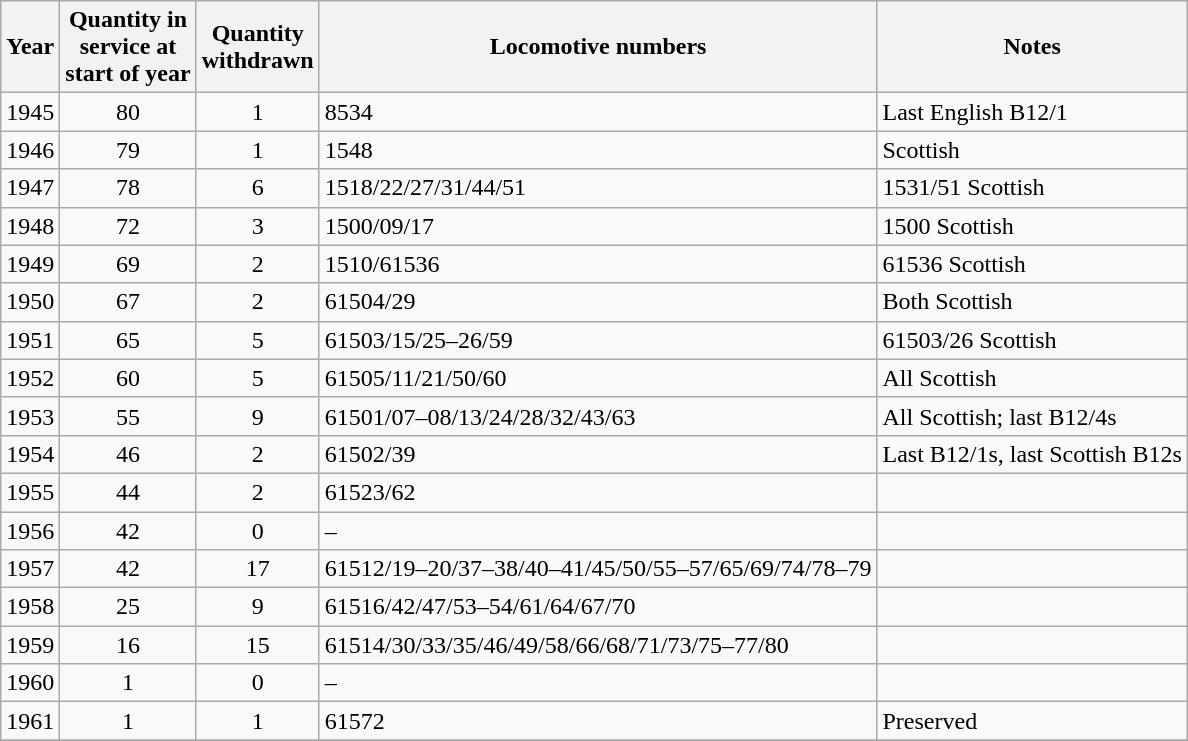<table class=wikitable style=text-align:center>
<tr>
<th>Year</th>
<th>Quantity in<br>service at<br>start of year</th>
<th>Quantity<br>withdrawn</th>
<th>Locomotive numbers</th>
<th>Notes</th>
</tr>
<tr>
<td>1945</td>
<td>80</td>
<td>1</td>
<td align=left>8534</td>
<td align=left>Last English B12/1</td>
</tr>
<tr>
<td>1946</td>
<td>79</td>
<td>1</td>
<td align=left>1548</td>
<td align=left>Scottish</td>
</tr>
<tr>
<td>1947</td>
<td>78</td>
<td>6</td>
<td align=left>1518/22/27/31/44/51</td>
<td align=left>1531/51 Scottish</td>
</tr>
<tr>
<td>1948</td>
<td>72</td>
<td>3</td>
<td align=left>1500/09/17</td>
<td align=left>1500 Scottish</td>
</tr>
<tr>
<td>1949</td>
<td>69</td>
<td>2</td>
<td align=left>1510/61536</td>
<td align=left>61536 Scottish</td>
</tr>
<tr>
<td>1950</td>
<td>67</td>
<td>2</td>
<td align=left>61504/29</td>
<td align=left>Both Scottish</td>
</tr>
<tr>
<td>1951</td>
<td>65</td>
<td>5</td>
<td align=left>61503/15/25–26/59</td>
<td align=left>61503/26 Scottish</td>
</tr>
<tr>
<td>1952</td>
<td>60</td>
<td>5</td>
<td align=left>61505/11/21/50/60</td>
<td align=left>All Scottish</td>
</tr>
<tr>
<td>1953</td>
<td>55</td>
<td>9</td>
<td align=left>61501/07–08/13/24/28/32/43/63</td>
<td align=left>All Scottish; last B12/4s</td>
</tr>
<tr>
<td>1954</td>
<td>46</td>
<td>2</td>
<td align=left>61502/39</td>
<td align=left>Last B12/1s, last Scottish B12s</td>
</tr>
<tr>
<td>1955</td>
<td>44</td>
<td>2</td>
<td align=left>61523/62</td>
<td align=left></td>
</tr>
<tr>
<td>1956</td>
<td>42</td>
<td>0</td>
<td align=left>–</td>
<td align=left></td>
</tr>
<tr>
<td>1957</td>
<td>42</td>
<td>17</td>
<td align=left>61512/19–20/37–38/40–41/45/50/55–57/65/69/74/78–79</td>
<td align=left></td>
</tr>
<tr>
<td>1958</td>
<td>25</td>
<td>9</td>
<td align=left>61516/42/47/53–54/61/64/67/70</td>
<td align=left></td>
</tr>
<tr>
<td>1959</td>
<td>16</td>
<td>15</td>
<td align=left>61514/30/33/35/46/49/58/66/68/71/73/75–77/80</td>
<td align=left></td>
</tr>
<tr>
<td>1960</td>
<td>1</td>
<td>0</td>
<td align=left>–</td>
<td align=left></td>
</tr>
<tr>
<td>1961</td>
<td>1</td>
<td>1</td>
<td align=left>61572</td>
<td align=left>Preserved</td>
</tr>
<tr>
</tr>
</table>
